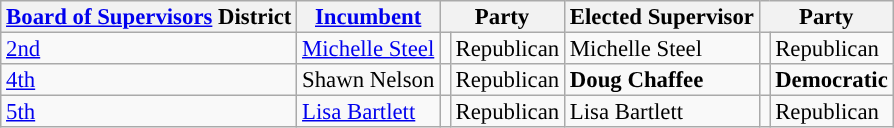<table class="sortable wikitable" style="font-size:95%;line-height:14px;">
<tr>
<th class="sortable"><a href='#'>Board of Supervisors</a> District</th>
<th class="unsortable"><a href='#'>Incumbent</a></th>
<th colspan="2">Party</th>
<th class="unsortable">Elected Supervisor</th>
<th colspan="2">Party</th>
</tr>
<tr>
<td><a href='#'>2nd</a></td>
<td><a href='#'>Michelle Steel</a></td>
<td style="background:"></td>
<td>Republican</td>
<td>Michelle Steel</td>
<td style="background:"></td>
<td>Republican</td>
</tr>
<tr>
<td><a href='#'>4th</a></td>
<td>Shawn Nelson</td>
<td style="background:"></td>
<td>Republican</td>
<td><strong>Doug Chaffee</strong></td>
<td style="background:"></td>
<td><strong>Democratic</strong></td>
</tr>
<tr>
<td><a href='#'>5th</a></td>
<td><a href='#'>Lisa Bartlett</a></td>
<td style="background:"></td>
<td>Republican</td>
<td>Lisa Bartlett</td>
<td style="background:"></td>
<td>Republican</td>
</tr>
</table>
